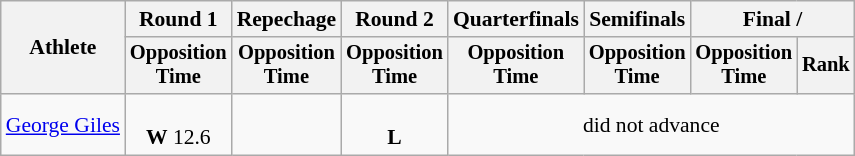<table class="wikitable" style="font-size:90%;text-align:center;">
<tr>
<th rowspan=2>Athlete</th>
<th>Round 1</th>
<th>Repechage</th>
<th>Round 2</th>
<th>Quarterfinals</th>
<th>Semifinals</th>
<th colspan=2>Final / </th>
</tr>
<tr style="font-size:95%">
<th>Opposition<br>Time</th>
<th>Opposition<br>Time</th>
<th>Opposition<br>Time</th>
<th>Opposition<br>Time</th>
<th>Opposition<br>Time</th>
<th>Opposition<br>Time</th>
<th>Rank</th>
</tr>
<tr>
<td style="text-align:left;"><a href='#'>George Giles</a></td>
<td><br><strong>W</strong> 12.6</td>
<td></td>
<td><br><strong>L</strong></td>
<td colspan=4>did not advance</td>
</tr>
</table>
